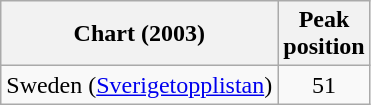<table class="wikitable">
<tr>
<th>Chart (2003)</th>
<th>Peak<br>position</th>
</tr>
<tr>
<td>Sweden (<a href='#'>Sverigetopplistan</a>)</td>
<td align="center">51</td>
</tr>
</table>
